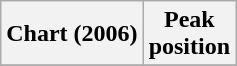<table class="wikitable sortable plainrowheaders">
<tr>
<th>Chart (2006)</th>
<th>Peak<br>position</th>
</tr>
<tr>
</tr>
</table>
